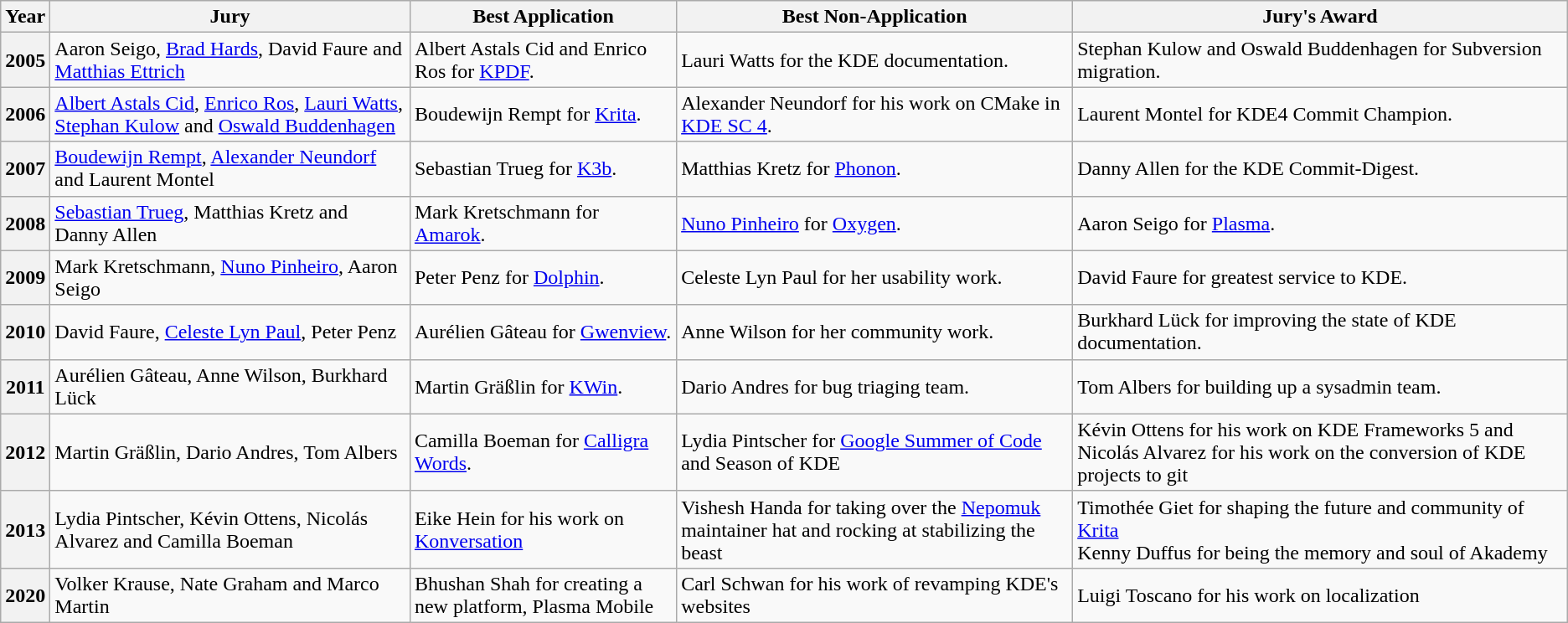<table - class="wikitable">
<tr style="background:#efefef;">
<th>Year</th>
<th>Jury</th>
<th>Best Application</th>
<th>Best Non-Application</th>
<th>Jury's Award</th>
</tr>
<tr>
<th>2005</th>
<td>Aaron Seigo, <a href='#'>Brad Hards</a>, David Faure and <a href='#'>Matthias Ettrich</a></td>
<td>Albert Astals Cid and Enrico Ros for <a href='#'>KPDF</a>.</td>
<td>Lauri Watts for the KDE documentation.</td>
<td>Stephan Kulow and Oswald Buddenhagen for Subversion migration.</td>
</tr>
<tr>
<th>2006</th>
<td><a href='#'>Albert Astals Cid</a>, <a href='#'>Enrico Ros</a>, <a href='#'>Lauri Watts</a>, <a href='#'>Stephan Kulow</a> and <a href='#'>Oswald Buddenhagen</a></td>
<td>Boudewijn Rempt for <a href='#'>Krita</a>.</td>
<td>Alexander Neundorf for his work on CMake in <a href='#'>KDE SC 4</a>.</td>
<td>Laurent Montel for KDE4 Commit Champion.</td>
</tr>
<tr>
<th>2007</th>
<td><a href='#'>Boudewijn Rempt</a>, <a href='#'>Alexander Neundorf</a> and Laurent Montel</td>
<td>Sebastian Trueg for <a href='#'>K3b</a>.</td>
<td>Matthias Kretz for <a href='#'>Phonon</a>.</td>
<td>Danny Allen for the KDE Commit-Digest.</td>
</tr>
<tr>
<th>2008</th>
<td><a href='#'>Sebastian Trueg</a>, Matthias Kretz and Danny Allen</td>
<td>Mark Kretschmann for <a href='#'>Amarok</a>.</td>
<td><a href='#'>Nuno Pinheiro</a> for <a href='#'>Oxygen</a>.</td>
<td>Aaron Seigo for <a href='#'>Plasma</a>.</td>
</tr>
<tr>
<th>2009</th>
<td>Mark Kretschmann, <a href='#'>Nuno Pinheiro</a>, Aaron Seigo</td>
<td>Peter Penz for <a href='#'>Dolphin</a>.</td>
<td>Celeste Lyn Paul for her usability work.</td>
<td>David Faure for greatest service to KDE.</td>
</tr>
<tr>
<th>2010</th>
<td>David Faure, <a href='#'>Celeste Lyn Paul</a>, Peter Penz</td>
<td>Aurélien Gâteau for <a href='#'>Gwenview</a>.</td>
<td>Anne Wilson for her community work.</td>
<td>Burkhard Lück for improving the state of KDE documentation.</td>
</tr>
<tr>
<th>2011</th>
<td>Aurélien Gâteau, Anne Wilson, Burkhard Lück</td>
<td>Martin Gräßlin for <a href='#'>KWin</a>.</td>
<td>Dario Andres for bug triaging team.</td>
<td>Tom Albers for building up a sysadmin team.</td>
</tr>
<tr>
<th>2012</th>
<td>Martin Gräßlin, Dario Andres, Tom Albers</td>
<td>Camilla Boeman for <a href='#'>Calligra Words</a>.</td>
<td>Lydia Pintscher for <a href='#'>Google Summer of Code</a> and Season of KDE</td>
<td>Kévin Ottens for his work on KDE Frameworks 5 and Nicolás Alvarez for his work on the conversion of KDE projects to git</td>
</tr>
<tr>
<th>2013</th>
<td>Lydia Pintscher, Kévin Ottens, Nicolás Alvarez and Camilla Boeman</td>
<td>Eike Hein for his work on <a href='#'>Konversation</a></td>
<td>Vishesh Handa for taking over the <a href='#'>Nepomuk</a> maintainer hat and rocking at stabilizing the beast</td>
<td>Timothée Giet for shaping the future and community of <a href='#'>Krita</a><br>Kenny Duffus for being the memory and soul of Akademy</td>
</tr>
<tr>
<th>2020</th>
<td>Volker Krause, Nate Graham and Marco Martin</td>
<td>Bhushan Shah for creating a new platform, Plasma Mobile</td>
<td>Carl Schwan for his work of revamping KDE's websites</td>
<td>Luigi Toscano for his work on localization</td>
</tr>
</table>
